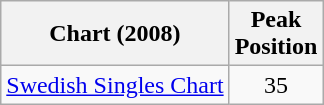<table class="wikitable">
<tr>
<th align="left">Chart (2008)</th>
<th align="left">Peak<br>Position</th>
</tr>
<tr>
<td><a href='#'>Swedish Singles Chart</a></td>
<td style="text-align:center;">35</td>
</tr>
</table>
